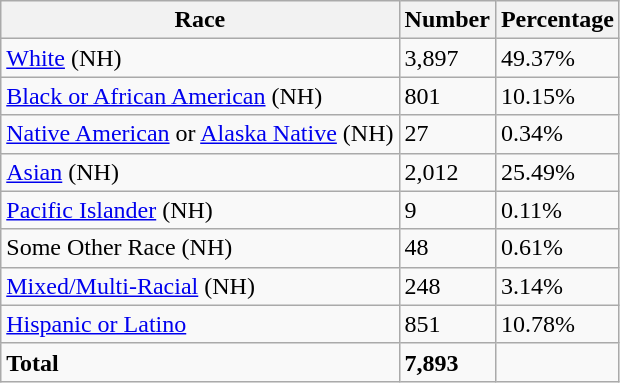<table class="wikitable">
<tr>
<th>Race</th>
<th>Number</th>
<th>Percentage</th>
</tr>
<tr>
<td><a href='#'>White</a> (NH)</td>
<td>3,897</td>
<td>49.37%</td>
</tr>
<tr>
<td><a href='#'>Black or African American</a> (NH)</td>
<td>801</td>
<td>10.15%</td>
</tr>
<tr>
<td><a href='#'>Native American</a> or <a href='#'>Alaska Native</a> (NH)</td>
<td>27</td>
<td>0.34%</td>
</tr>
<tr>
<td><a href='#'>Asian</a> (NH)</td>
<td>2,012</td>
<td>25.49%</td>
</tr>
<tr>
<td><a href='#'>Pacific Islander</a> (NH)</td>
<td>9</td>
<td>0.11%</td>
</tr>
<tr>
<td>Some Other Race (NH)</td>
<td>48</td>
<td>0.61%</td>
</tr>
<tr>
<td><a href='#'>Mixed/Multi-Racial</a> (NH)</td>
<td>248</td>
<td>3.14%</td>
</tr>
<tr>
<td><a href='#'>Hispanic or Latino</a></td>
<td>851</td>
<td>10.78%</td>
</tr>
<tr>
<td><strong>Total</strong></td>
<td><strong>7,893</strong></td>
<td></td>
</tr>
</table>
